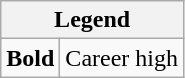<table class="wikitable mw-collapsible mw-collapsed">
<tr>
<th colspan="2">Legend</th>
</tr>
<tr>
<td><strong>Bold</strong></td>
<td>Career high</td>
</tr>
</table>
